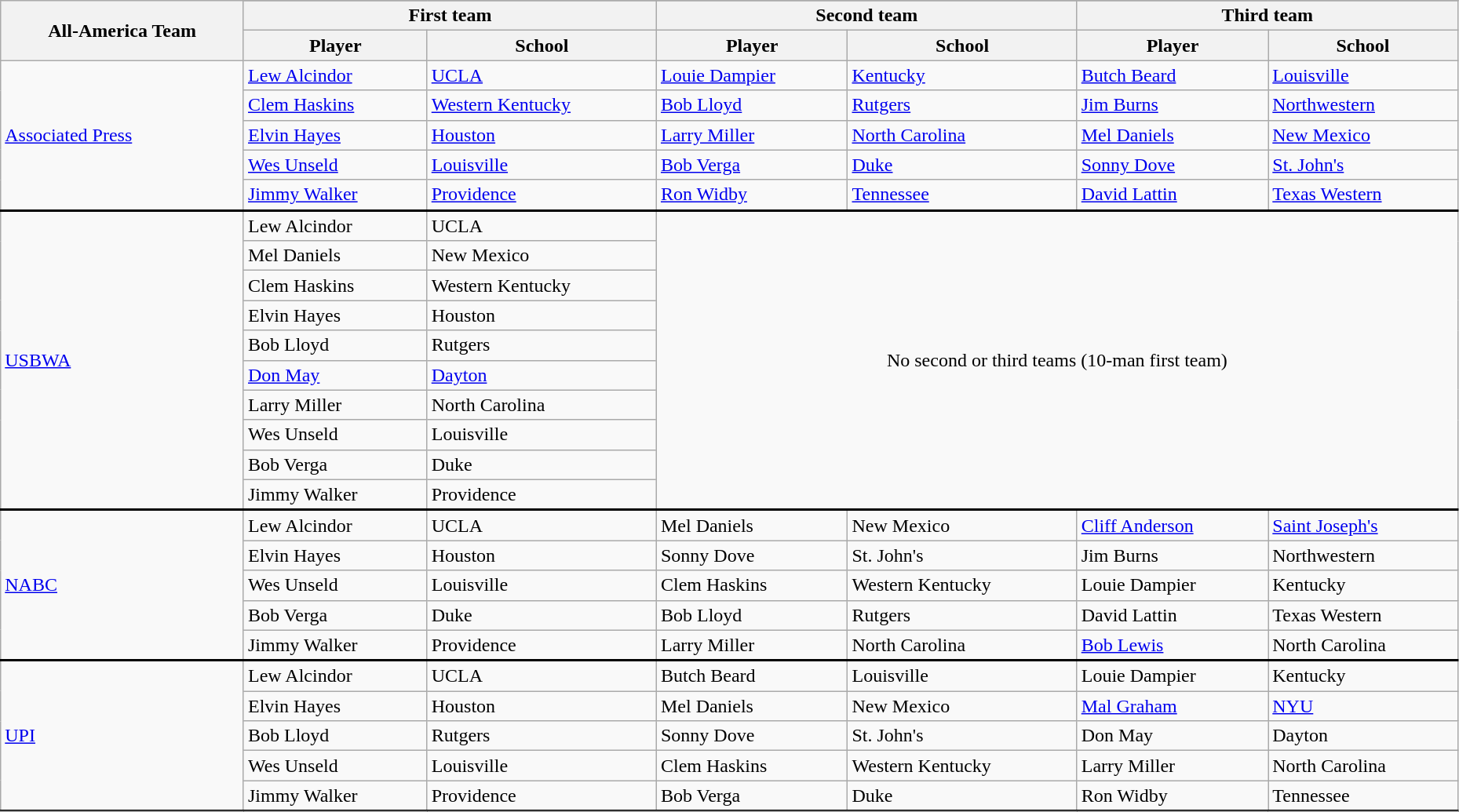<table class="wikitable" style="width:98%;">
<tr>
<th rowspan=3>All-America Team</th>
</tr>
<tr>
<th colspan=2>First team</th>
<th colspan=2>Second team</th>
<th colspan=2>Third team</th>
</tr>
<tr>
<th>Player</th>
<th>School</th>
<th>Player</th>
<th>School</th>
<th>Player</th>
<th>School</th>
</tr>
<tr>
<td rowspan=5><a href='#'>Associated Press</a></td>
<td><a href='#'>Lew Alcindor</a></td>
<td><a href='#'>UCLA</a></td>
<td><a href='#'>Louie Dampier</a></td>
<td><a href='#'>Kentucky</a></td>
<td><a href='#'>Butch Beard</a></td>
<td><a href='#'>Louisville</a></td>
</tr>
<tr>
<td><a href='#'>Clem Haskins</a></td>
<td><a href='#'>Western Kentucky</a></td>
<td><a href='#'>Bob Lloyd</a></td>
<td><a href='#'>Rutgers</a></td>
<td><a href='#'>Jim Burns</a></td>
<td><a href='#'>Northwestern</a></td>
</tr>
<tr>
<td><a href='#'>Elvin Hayes</a></td>
<td><a href='#'>Houston</a></td>
<td><a href='#'>Larry Miller</a></td>
<td><a href='#'>North Carolina</a></td>
<td><a href='#'>Mel Daniels</a></td>
<td><a href='#'>New Mexico</a></td>
</tr>
<tr>
<td><a href='#'>Wes Unseld</a></td>
<td><a href='#'>Louisville</a></td>
<td><a href='#'>Bob Verga</a></td>
<td><a href='#'>Duke</a></td>
<td><a href='#'>Sonny Dove</a></td>
<td><a href='#'>St. John's</a></td>
</tr>
<tr>
<td><a href='#'>Jimmy Walker</a></td>
<td><a href='#'>Providence</a></td>
<td><a href='#'>Ron Widby</a></td>
<td><a href='#'>Tennessee</a></td>
<td><a href='#'>David Lattin</a></td>
<td><a href='#'>Texas Western</a></td>
</tr>
<tr style = "border-top:2px solid black;">
<td rowspan=10><a href='#'>USBWA</a></td>
<td>Lew Alcindor</td>
<td>UCLA</td>
<td rowspan=10 colspan=6 align=center>No second or third teams (10-man first team)</td>
</tr>
<tr>
<td>Mel Daniels</td>
<td>New Mexico</td>
</tr>
<tr>
<td>Clem Haskins</td>
<td>Western Kentucky</td>
</tr>
<tr>
<td>Elvin Hayes</td>
<td>Houston</td>
</tr>
<tr>
<td>Bob Lloyd</td>
<td>Rutgers</td>
</tr>
<tr>
<td><a href='#'>Don May</a></td>
<td><a href='#'>Dayton</a></td>
</tr>
<tr>
<td>Larry Miller</td>
<td>North Carolina</td>
</tr>
<tr>
<td>Wes Unseld</td>
<td>Louisville</td>
</tr>
<tr>
<td>Bob Verga</td>
<td>Duke</td>
</tr>
<tr>
<td>Jimmy Walker</td>
<td>Providence</td>
</tr>
<tr style = "border-top:2px solid black;">
<td rowspan=5><a href='#'>NABC</a></td>
<td>Lew Alcindor</td>
<td>UCLA</td>
<td>Mel Daniels</td>
<td>New Mexico</td>
<td><a href='#'>Cliff Anderson</a></td>
<td><a href='#'>Saint Joseph's</a></td>
</tr>
<tr>
<td>Elvin Hayes</td>
<td>Houston</td>
<td>Sonny Dove</td>
<td>St. John's</td>
<td>Jim Burns</td>
<td>Northwestern</td>
</tr>
<tr>
<td>Wes Unseld</td>
<td>Louisville</td>
<td>Clem Haskins</td>
<td>Western Kentucky</td>
<td>Louie Dampier</td>
<td>Kentucky</td>
</tr>
<tr>
<td>Bob Verga</td>
<td>Duke</td>
<td>Bob Lloyd</td>
<td>Rutgers</td>
<td>David Lattin</td>
<td>Texas Western</td>
</tr>
<tr>
<td>Jimmy Walker</td>
<td>Providence</td>
<td>Larry Miller</td>
<td>North Carolina</td>
<td><a href='#'>Bob Lewis</a></td>
<td>North Carolina</td>
</tr>
<tr style = "border-top:2px solid black;">
<td rowspan=5><a href='#'>UPI</a></td>
<td>Lew Alcindor</td>
<td>UCLA</td>
<td>Butch Beard</td>
<td>Louisville</td>
<td>Louie Dampier</td>
<td>Kentucky</td>
</tr>
<tr>
<td>Elvin Hayes</td>
<td>Houston</td>
<td>Mel Daniels</td>
<td>New Mexico</td>
<td><a href='#'>Mal Graham</a></td>
<td><a href='#'>NYU</a></td>
</tr>
<tr>
<td>Bob Lloyd</td>
<td>Rutgers</td>
<td>Sonny Dove</td>
<td>St. John's</td>
<td>Don May</td>
<td>Dayton</td>
</tr>
<tr>
<td>Wes Unseld</td>
<td>Louisville</td>
<td>Clem Haskins</td>
<td>Western Kentucky</td>
<td>Larry Miller</td>
<td>North Carolina</td>
</tr>
<tr>
<td>Jimmy Walker</td>
<td>Providence</td>
<td>Bob Verga</td>
<td>Duke</td>
<td>Ron Widby</td>
<td>Tennessee</td>
</tr>
<tr style = "border-top:2px solid black;">
</tr>
</table>
